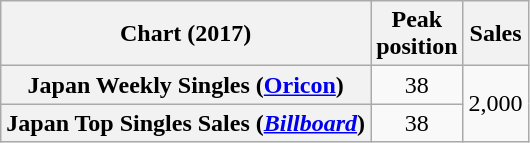<table class="wikitable sortable plainrowheaders" style="text-align:center;">
<tr>
<th scope="col">Chart (2017)</th>
<th scope="col">Peak<br>position</th>
<th scope="col">Sales</th>
</tr>
<tr>
<th scope="row">Japan Weekly Singles (<a href='#'>Oricon</a>)</th>
<td style="text-align:center;">38</td>
<td rowspan="6">2,000</td>
</tr>
<tr>
<th scope="row">Japan Top Singles Sales (<em><a href='#'>Billboard</a></em>)</th>
<td style="text-align:center;">38</td>
</tr>
</table>
